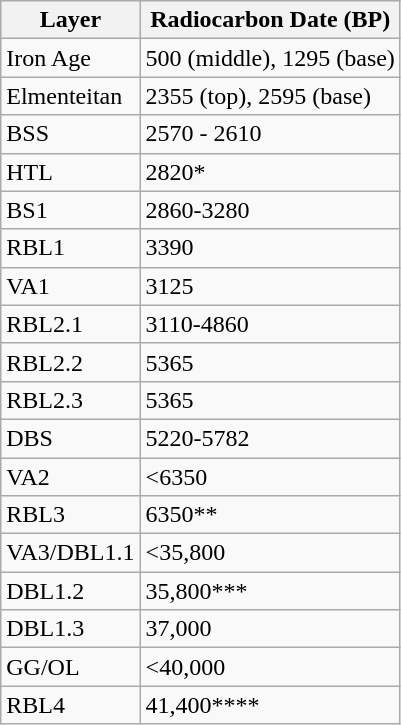<table class="wikitable">
<tr>
<th>Layer</th>
<th>Radiocarbon Date (BP)</th>
</tr>
<tr>
<td>Iron Age</td>
<td>500 (middle), 1295 (base)</td>
</tr>
<tr>
<td>Elmenteitan</td>
<td>2355 (top), 2595 (base)</td>
</tr>
<tr>
<td>BSS</td>
<td>2570 - 2610</td>
</tr>
<tr>
<td>HTL</td>
<td>2820*</td>
</tr>
<tr>
<td>BS1</td>
<td>2860-3280</td>
</tr>
<tr>
<td>RBL1</td>
<td>3390</td>
</tr>
<tr>
<td>VA1</td>
<td>3125</td>
</tr>
<tr>
<td>RBL2.1</td>
<td>3110-4860</td>
</tr>
<tr>
<td>RBL2.2</td>
<td>5365</td>
</tr>
<tr>
<td>RBL2.3</td>
<td>5365</td>
</tr>
<tr>
<td>DBS</td>
<td>5220-5782</td>
</tr>
<tr>
<td>VA2</td>
<td><6350</td>
</tr>
<tr>
<td>RBL3</td>
<td>6350**</td>
</tr>
<tr>
<td>VA3/DBL1.1</td>
<td><35,800</td>
</tr>
<tr>
<td>DBL1.2</td>
<td>35,800***</td>
</tr>
<tr>
<td>DBL1.3</td>
<td>37,000</td>
</tr>
<tr>
<td>GG/OL</td>
<td><40,000</td>
</tr>
<tr>
<td>RBL4</td>
<td>41,400****</td>
</tr>
</table>
